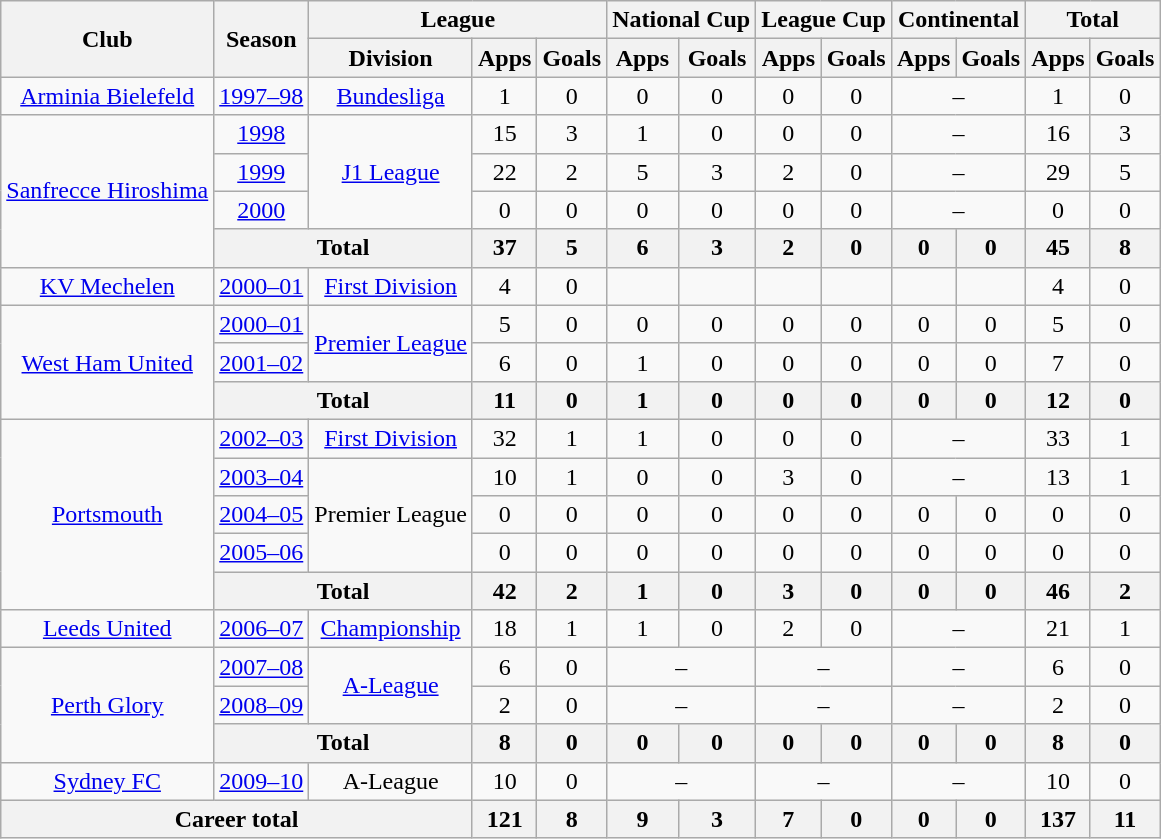<table class="wikitable" style="text-align:center">
<tr>
<th rowspan="2">Club</th>
<th rowspan="2">Season</th>
<th colspan="3">League</th>
<th colspan="2">National Cup</th>
<th colspan="2">League Cup</th>
<th colspan="2">Continental</th>
<th colspan="2">Total</th>
</tr>
<tr>
<th>Division</th>
<th>Apps</th>
<th>Goals</th>
<th>Apps</th>
<th>Goals</th>
<th>Apps</th>
<th>Goals</th>
<th>Apps</th>
<th>Goals</th>
<th>Apps</th>
<th>Goals</th>
</tr>
<tr>
<td><a href='#'>Arminia Bielefeld</a></td>
<td><a href='#'>1997–98</a></td>
<td><a href='#'>Bundesliga</a></td>
<td>1</td>
<td>0</td>
<td>0</td>
<td>0</td>
<td>0</td>
<td>0</td>
<td colspan="2">–</td>
<td>1</td>
<td>0</td>
</tr>
<tr>
<td rowspan="4"><a href='#'>Sanfrecce Hiroshima</a></td>
<td><a href='#'>1998</a></td>
<td rowspan="3"><a href='#'>J1 League</a></td>
<td>15</td>
<td>3</td>
<td>1</td>
<td>0</td>
<td>0</td>
<td>0</td>
<td colspan="2">–</td>
<td>16</td>
<td>3</td>
</tr>
<tr>
<td><a href='#'>1999</a></td>
<td>22</td>
<td>2</td>
<td>5</td>
<td>3</td>
<td>2</td>
<td>0</td>
<td colspan="2">–</td>
<td>29</td>
<td>5</td>
</tr>
<tr>
<td><a href='#'>2000</a></td>
<td>0</td>
<td>0</td>
<td>0</td>
<td>0</td>
<td>0</td>
<td>0</td>
<td colspan="2">–</td>
<td>0</td>
<td>0</td>
</tr>
<tr>
<th colspan="2">Total</th>
<th>37</th>
<th>5</th>
<th>6</th>
<th>3</th>
<th>2</th>
<th>0</th>
<th>0</th>
<th>0</th>
<th>45</th>
<th>8</th>
</tr>
<tr>
<td><a href='#'>KV Mechelen</a></td>
<td><a href='#'>2000–01</a></td>
<td><a href='#'>First Division</a></td>
<td>4</td>
<td>0</td>
<td></td>
<td></td>
<td></td>
<td></td>
<td></td>
<td></td>
<td>4</td>
<td>0</td>
</tr>
<tr>
<td rowspan="3"><a href='#'>West Ham United</a></td>
<td><a href='#'>2000–01</a></td>
<td rowspan="2"><a href='#'>Premier League</a></td>
<td>5</td>
<td>0</td>
<td>0</td>
<td>0</td>
<td>0</td>
<td>0</td>
<td>0</td>
<td>0</td>
<td>5</td>
<td>0</td>
</tr>
<tr>
<td><a href='#'>2001–02</a></td>
<td>6</td>
<td>0</td>
<td>1</td>
<td>0</td>
<td>0</td>
<td>0</td>
<td>0</td>
<td>0</td>
<td>7</td>
<td>0</td>
</tr>
<tr>
<th colspan="2">Total</th>
<th>11</th>
<th>0</th>
<th>1</th>
<th>0</th>
<th>0</th>
<th>0</th>
<th>0</th>
<th>0</th>
<th>12</th>
<th>0</th>
</tr>
<tr>
<td rowspan="5"><a href='#'>Portsmouth</a></td>
<td><a href='#'>2002–03</a></td>
<td><a href='#'>First Division</a></td>
<td>32</td>
<td>1</td>
<td>1</td>
<td>0</td>
<td>0</td>
<td>0</td>
<td colspan="2">–</td>
<td>33</td>
<td>1</td>
</tr>
<tr>
<td><a href='#'>2003–04</a></td>
<td rowspan="3">Premier League</td>
<td>10</td>
<td>1</td>
<td>0</td>
<td>0</td>
<td>3</td>
<td>0</td>
<td colspan="2">–</td>
<td>13</td>
<td>1</td>
</tr>
<tr>
<td><a href='#'>2004–05</a></td>
<td>0</td>
<td>0</td>
<td>0</td>
<td>0</td>
<td>0</td>
<td>0</td>
<td>0</td>
<td>0</td>
<td>0</td>
<td>0</td>
</tr>
<tr>
<td><a href='#'>2005–06</a></td>
<td>0</td>
<td>0</td>
<td>0</td>
<td>0</td>
<td>0</td>
<td>0</td>
<td>0</td>
<td>0</td>
<td>0</td>
<td>0</td>
</tr>
<tr>
<th colspan="2">Total</th>
<th>42</th>
<th>2</th>
<th>1</th>
<th>0</th>
<th>3</th>
<th>0</th>
<th>0</th>
<th>0</th>
<th>46</th>
<th>2</th>
</tr>
<tr>
<td><a href='#'>Leeds United</a></td>
<td><a href='#'>2006–07</a></td>
<td><a href='#'>Championship</a></td>
<td>18</td>
<td>1</td>
<td>1</td>
<td>0</td>
<td>2</td>
<td>0</td>
<td colspan="2">–</td>
<td>21</td>
<td>1</td>
</tr>
<tr>
<td rowspan="3"><a href='#'>Perth Glory</a></td>
<td><a href='#'>2007–08</a></td>
<td rowspan="2"><a href='#'>A-League</a></td>
<td>6</td>
<td>0</td>
<td colspan="2">–</td>
<td colspan="2">–</td>
<td colspan="2">–</td>
<td>6</td>
<td>0</td>
</tr>
<tr>
<td><a href='#'>2008–09</a></td>
<td>2</td>
<td>0</td>
<td colspan="2">–</td>
<td colspan="2">–</td>
<td colspan="2">–</td>
<td>2</td>
<td>0</td>
</tr>
<tr>
<th colspan="2">Total</th>
<th>8</th>
<th>0</th>
<th>0</th>
<th>0</th>
<th>0</th>
<th>0</th>
<th>0</th>
<th>0</th>
<th>8</th>
<th>0</th>
</tr>
<tr>
<td><a href='#'>Sydney FC</a></td>
<td><a href='#'>2009–10</a></td>
<td>A-League</td>
<td>10</td>
<td>0</td>
<td colspan="2">–</td>
<td colspan="2">–</td>
<td colspan="2">–</td>
<td>10</td>
<td>0</td>
</tr>
<tr>
<th colspan="3">Career total</th>
<th>121</th>
<th>8</th>
<th>9</th>
<th>3</th>
<th>7</th>
<th>0</th>
<th>0</th>
<th>0</th>
<th>137</th>
<th>11</th>
</tr>
</table>
